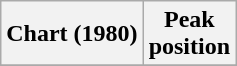<table class="wikitable sortable">
<tr>
<th align="center">Chart (1980)</th>
<th align="center">Peak<br>position</th>
</tr>
<tr>
</tr>
</table>
